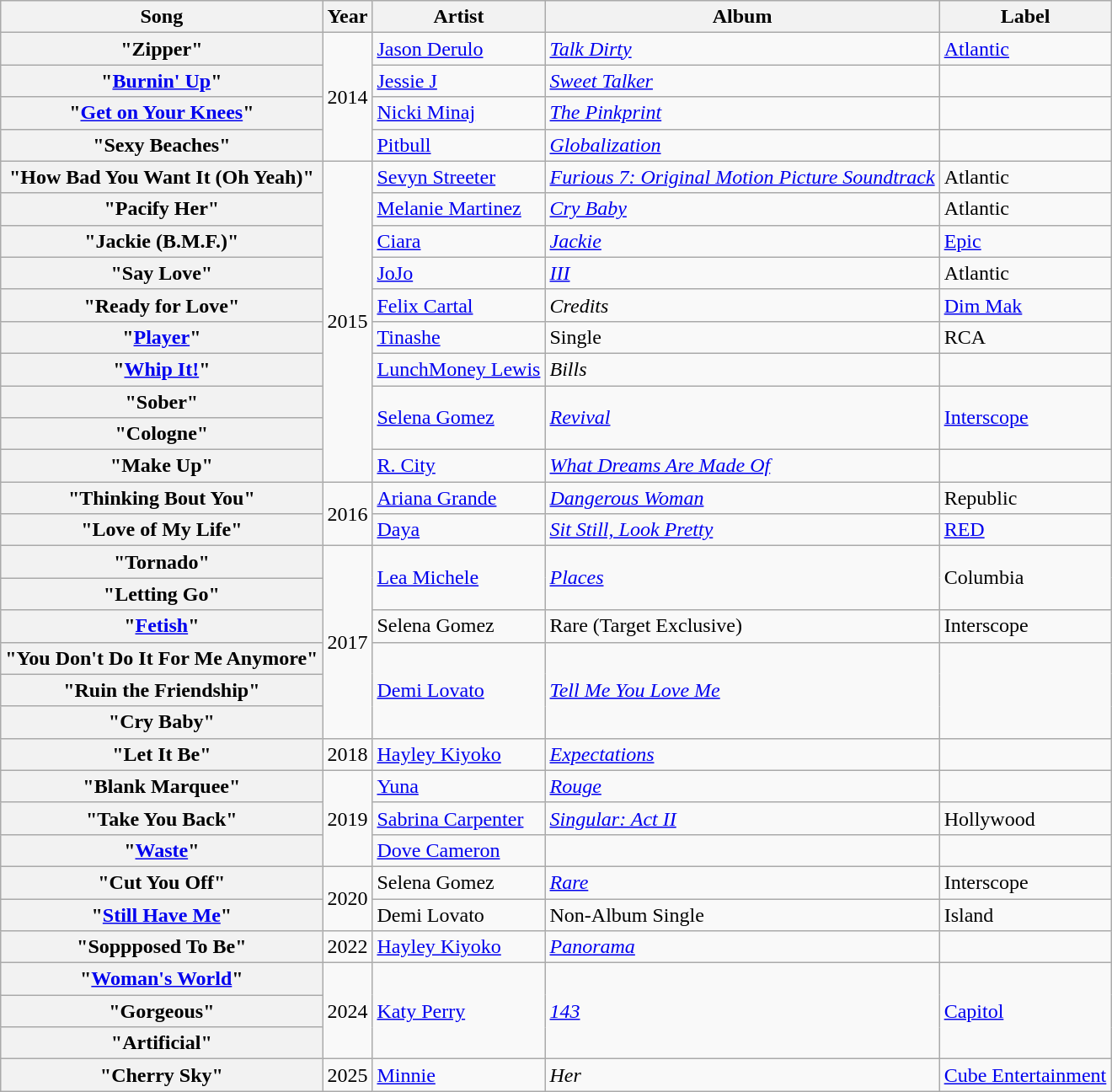<table class="wikitable plainrowheaders">
<tr>
<th scope="col">Song</th>
<th scope="col">Year</th>
<th scope="col">Artist</th>
<th scope="col">Album</th>
<th scope="col">Label</th>
</tr>
<tr>
<th scope="row">"Zipper"</th>
<td rowspan="4">2014</td>
<td><a href='#'>Jason Derulo</a></td>
<td><em><a href='#'>Talk Dirty</a></em></td>
<td><a href='#'>Atlantic</a></td>
</tr>
<tr>
<th scope="row">"<a href='#'>Burnin' Up</a>"</th>
<td><a href='#'>Jessie J</a></td>
<td><em><a href='#'>Sweet Talker</a></em></td>
<td></td>
</tr>
<tr>
<th scope="row">"<a href='#'>Get on Your Knees</a>"</th>
<td><a href='#'>Nicki Minaj</a></td>
<td><em><a href='#'>The Pinkprint</a></em></td>
<td></td>
</tr>
<tr>
<th scope="row">"Sexy Beaches"</th>
<td><a href='#'>Pitbull</a></td>
<td><em><a href='#'>Globalization</a></em></td>
<td></td>
</tr>
<tr>
<th scope="row">"How Bad You Want It (Oh Yeah)"</th>
<td rowspan="10">2015</td>
<td><a href='#'>Sevyn Streeter</a></td>
<td><em><a href='#'>Furious 7: Original Motion Picture Soundtrack</a></em></td>
<td>Atlantic</td>
</tr>
<tr>
<th scope="row">"Pacify Her"</th>
<td><a href='#'>Melanie Martinez</a></td>
<td><em><a href='#'>Cry Baby</a></em></td>
<td>Atlantic</td>
</tr>
<tr>
<th scope="row">"Jackie (B.M.F.)"</th>
<td><a href='#'>Ciara</a></td>
<td><em><a href='#'>Jackie</a></em></td>
<td><a href='#'>Epic</a></td>
</tr>
<tr>
<th scope="row">"Say Love"</th>
<td><a href='#'>JoJo</a></td>
<td><em><a href='#'>III</a></em></td>
<td>Atlantic</td>
</tr>
<tr>
<th scope="row">"Ready for Love"</th>
<td><a href='#'>Felix Cartal</a></td>
<td><em>Credits</em></td>
<td><a href='#'>Dim Mak</a></td>
</tr>
<tr>
<th scope="row">"<a href='#'>Player</a>"</th>
<td><a href='#'>Tinashe</a></td>
<td>Single</td>
<td>RCA</td>
</tr>
<tr>
<th scope="row">"<a href='#'>Whip It!</a>"</th>
<td><a href='#'>LunchMoney Lewis</a></td>
<td><em>Bills</em></td>
<td></td>
</tr>
<tr>
<th scope="row">"Sober"</th>
<td rowspan="2"><a href='#'>Selena Gomez</a></td>
<td rowspan="2"><em><a href='#'>Revival</a></em></td>
<td rowspan="2"><a href='#'>Interscope</a></td>
</tr>
<tr>
<th scope="row">"Cologne"</th>
</tr>
<tr>
<th scope="row">"Make Up"</th>
<td><a href='#'>R. City</a></td>
<td><em><a href='#'>What Dreams Are Made Of</a></em></td>
<td></td>
</tr>
<tr>
<th scope="row">"Thinking Bout You"</th>
<td rowspan="2">2016</td>
<td><a href='#'>Ariana Grande</a></td>
<td><em><a href='#'>Dangerous Woman</a></em></td>
<td>Republic</td>
</tr>
<tr>
<th scope="row">"Love of My Life"</th>
<td><a href='#'>Daya</a></td>
<td><em><a href='#'>Sit Still, Look Pretty</a></em></td>
<td><a href='#'>RED</a></td>
</tr>
<tr>
<th scope="row">"Tornado"</th>
<td rowspan="6">2017</td>
<td rowspan="2"><a href='#'>Lea Michele</a></td>
<td rowspan="2"><em><a href='#'>Places</a></em></td>
<td rowspan="2">Columbia</td>
</tr>
<tr>
<th scope="row">"Letting Go"</th>
</tr>
<tr>
<th scope="row">"<a href='#'>Fetish</a>"</th>
<td>Selena Gomez</td>
<td>Rare (Target Exclusive)</td>
<td>Interscope</td>
</tr>
<tr>
<th scope="row">"You Don't Do It For Me Anymore"</th>
<td rowspan="3"><a href='#'>Demi Lovato</a></td>
<td rowspan="3"><em><a href='#'>Tell Me You Love Me</a></em></td>
<td rowspan="3"></td>
</tr>
<tr>
<th scope="row">"Ruin the Friendship"</th>
</tr>
<tr>
<th scope="row">"Cry Baby"</th>
</tr>
<tr>
<th scope="row">"Let It Be"</th>
<td>2018</td>
<td><a href='#'>Hayley Kiyoko</a></td>
<td><em><a href='#'>Expectations</a></em></td>
<td></td>
</tr>
<tr>
<th scope="row">"Blank Marquee"</th>
<td rowspan="3">2019</td>
<td><a href='#'>Yuna</a></td>
<td><em><a href='#'>Rouge</a></em></td>
<td></td>
</tr>
<tr>
<th scope="row">"Take You Back"</th>
<td><a href='#'>Sabrina Carpenter</a></td>
<td><em><a href='#'>Singular: Act II</a></em></td>
<td>Hollywood</td>
</tr>
<tr>
<th scope="row">"<a href='#'>Waste</a>"</th>
<td><a href='#'>Dove Cameron</a></td>
<td></td>
<td></td>
</tr>
<tr>
<th scope="row">"Cut You Off"</th>
<td rowspan="2">2020</td>
<td>Selena Gomez</td>
<td><em><a href='#'>Rare</a></em></td>
<td>Interscope</td>
</tr>
<tr>
<th scope="row">"<a href='#'>Still Have Me</a>"</th>
<td>Demi Lovato</td>
<td>Non-Album Single</td>
<td>Island</td>
</tr>
<tr>
<th scope="row">"Soppposed To Be"</th>
<td>2022</td>
<td><a href='#'>Hayley Kiyoko</a></td>
<td><em><a href='#'>Panorama</a></em></td>
<td></td>
</tr>
<tr>
<th scope="row">"<a href='#'>Woman's World</a>"</th>
<td rowspan="3">2024</td>
<td rowspan="3"><a href='#'>Katy Perry</a></td>
<td rowspan="3"><em><a href='#'>143</a></em></td>
<td rowspan="3"><a href='#'>Capitol</a></td>
</tr>
<tr>
<th scope="row">"Gorgeous"</th>
</tr>
<tr>
<th scope="row">"Artificial"</th>
</tr>
<tr>
<th scope="row">"Cherry Sky"</th>
<td>2025</td>
<td><a href='#'>Minnie</a></td>
<td><em>Her</em></td>
<td><a href='#'>Cube Entertainment</a></td>
</tr>
</table>
